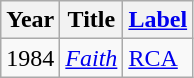<table class="wikitable">
<tr>
<th>Year</th>
<th>Title</th>
<th><a href='#'>Label</a></th>
</tr>
<tr>
<td style="text-align:left;">1984</td>
<td style="text-align:left;"><em><a href='#'>Faith</a></em></td>
<td style="text-align:left;"><a href='#'>RCA</a></td>
</tr>
</table>
